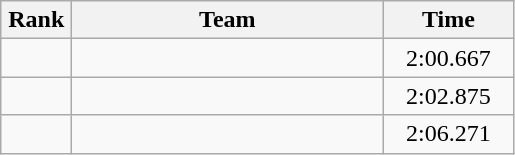<table class=wikitable style="text-align:center">
<tr>
<th width=40>Rank</th>
<th width=200>Team</th>
<th width=80>Time</th>
</tr>
<tr>
<td></td>
<td align=left></td>
<td>2:00.667</td>
</tr>
<tr>
<td></td>
<td align=left></td>
<td>2:02.875</td>
</tr>
<tr>
<td></td>
<td align=left></td>
<td>2:06.271</td>
</tr>
</table>
